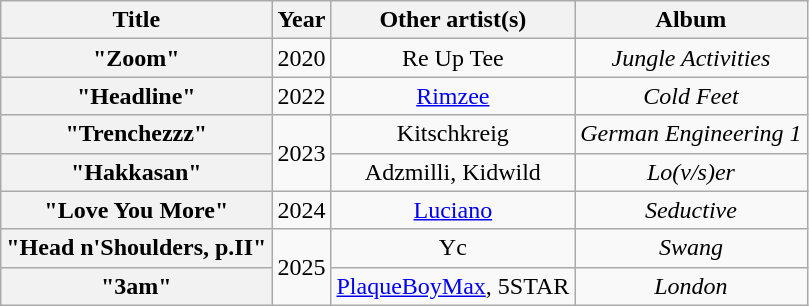<table class="wikitable plainrowheaders" style="text-align:center;">
<tr>
<th scope="col">Title</th>
<th scope="col">Year</th>
<th scope="col">Other artist(s)</th>
<th scope="col">Album</th>
</tr>
<tr>
<th scope="row">"Zoom"</th>
<td>2020</td>
<td>Re Up Tee</td>
<td><em>Jungle Activities</em></td>
</tr>
<tr>
<th scope="row">"Headline"</th>
<td>2022</td>
<td><a href='#'>Rimzee</a></td>
<td><em>Cold Feet</em></td>
</tr>
<tr>
<th scope="row">"Trenchezzz"</th>
<td rowspan="2">2023</td>
<td>Kitschkreig</td>
<td><em>German Engineering 1</em></td>
</tr>
<tr>
<th scope="row">"Hakkasan"</th>
<td>Adzmilli, Kidwild</td>
<td><em>Lo(v/s)er</em></td>
</tr>
<tr>
<th scope="row">"Love You More"</th>
<td>2024</td>
<td><a href='#'>Luciano</a></td>
<td><em>Seductive</em></td>
</tr>
<tr>
<th scope="row">"Head n'Shoulders, p.II"</th>
<td rowspan="2">2025</td>
<td>Yc</td>
<td><em>Swang</em></td>
</tr>
<tr>
<th scope="row">"3am"</th>
<td><a href='#'>PlaqueBoyMax</a>, 5STAR</td>
<td><em>London</em></td>
</tr>
</table>
